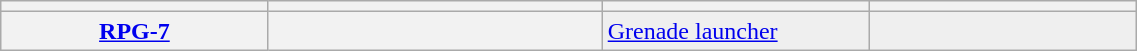<table class="wikitable" style="width:60%;">
<tr>
<th style="width:12%;"></th>
<th style="width:15%;"></th>
<th style="width:12%;"></th>
<th style="width:12%;"></th>
</tr>
<tr style="background:#efefef; color:black">
<th><a href='#'>RPG-7</a></th>
<th></th>
<td><a href='#'>Grenade launcher</a></td>
<td></td>
</tr>
</table>
